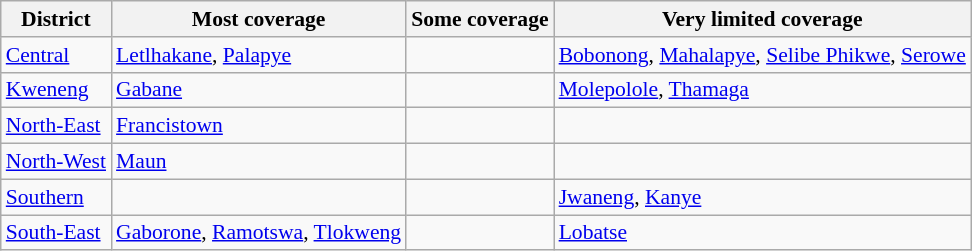<table class="wikitable" style="font-size:90%">
<tr>
<th>District</th>
<th>Most coverage</th>
<th>Some coverage</th>
<th>Very limited coverage</th>
</tr>
<tr>
<td><a href='#'>Central</a></td>
<td><a href='#'>Letlhakane</a>, <a href='#'>Palapye</a></td>
<td></td>
<td><a href='#'>Bobonong</a>, <a href='#'>Mahalapye</a>, <a href='#'>Selibe Phikwe</a>, <a href='#'>Serowe</a></td>
</tr>
<tr>
<td><a href='#'>Kweneng</a></td>
<td><a href='#'>Gabane</a></td>
<td></td>
<td><a href='#'>Molepolole</a>, <a href='#'>Thamaga</a></td>
</tr>
<tr>
<td><a href='#'>North-East</a></td>
<td><a href='#'>Francistown</a></td>
<td></td>
<td></td>
</tr>
<tr>
<td><a href='#'>North-West</a></td>
<td><a href='#'>Maun</a></td>
<td></td>
<td></td>
</tr>
<tr>
<td><a href='#'>Southern</a></td>
<td></td>
<td></td>
<td><a href='#'>Jwaneng</a>, <a href='#'>Kanye</a></td>
</tr>
<tr>
<td><a href='#'>South-East</a></td>
<td><a href='#'>Gaborone</a>, <a href='#'>Ramotswa</a>, <a href='#'>Tlokweng</a></td>
<td></td>
<td><a href='#'>Lobatse</a></td>
</tr>
</table>
